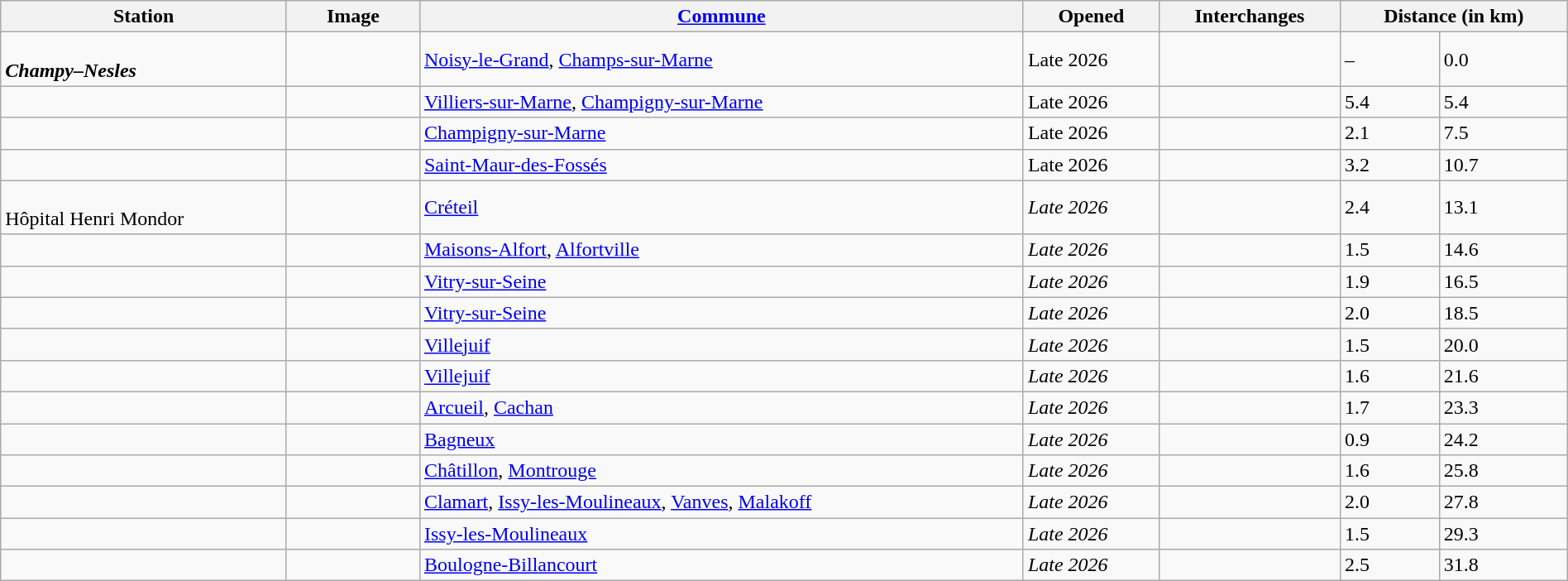<table class="wikitable sortable" style="width:100%">
<tr>
<th>Station</th>
<th style="width:100px" class="unsortable">Image</th>
<th><a href='#'>Commune</a></th>
<th data-sort-type="date">Opened</th>
<th class="unsortable">Interchanges</th>
<th colspan="2">Distance (in km)</th>
</tr>
<tr>
<td><strong><br><em>Champy–Nesles<strong><em></td>
<td></td>
<td><a href='#'>Noisy-le-Grand</a>, <a href='#'>Champs-sur-Marne</a></td>
<td></em>Late 2026<em></td>
<td> <br> </td>
<td>–</td>
<td>0.0</td>
</tr>
<tr>
<td></strong><strong></td>
<td></td>
<td><a href='#'>Villiers-sur-Marne</a>, <a href='#'>Champigny-sur-Marne</a></td>
<td></em>Late 2026<em></td>
<td></td>
<td>5.4</td>
<td>5.4</td>
</tr>
<tr>
<td></strong><strong></td>
<td></td>
<td><a href='#'>Champigny-sur-Marne</a></td>
<td></em>Late 2026<em></td>
<td></td>
<td>2.1</td>
<td>7.5</td>
</tr>
<tr>
<td></strong><strong></td>
<td></td>
<td><a href='#'>Saint-Maur-des-Fossés</a></td>
<td></em>Late 2026<em></td>
<td> </td>
<td>3.2</td>
<td>10.7</td>
</tr>
<tr>
<td></strong><br></em>Hôpital Henri Mondor</em></strong></td>
<td></td>
<td><a href='#'>Créteil</a></td>
<td><em>Late 2026</em></td>
<td> </td>
<td>2.4</td>
<td>13.1</td>
</tr>
<tr>
<td><strong></strong></td>
<td></td>
<td><a href='#'>Maisons-Alfort</a>, <a href='#'>Alfortville</a></td>
<td><em>Late 2026</em></td>
<td> </td>
<td>1.5</td>
<td>14.6</td>
</tr>
<tr>
<td><strong></strong></td>
<td></td>
<td><a href='#'>Vitry-sur-Seine</a></td>
<td><em>Late 2026</em></td>
<td> </td>
<td>1.9</td>
<td>16.5</td>
</tr>
<tr>
<td><strong></strong></td>
<td></td>
<td><a href='#'>Vitry-sur-Seine</a></td>
<td><em>Late 2026</em></td>
<td> </td>
<td>2.0</td>
<td>18.5</td>
</tr>
<tr>
<td><strong></strong></td>
<td></td>
<td><a href='#'>Villejuif</a></td>
<td><em>Late 2026</em></td>
<td> <br> </td>
<td>1.5</td>
<td>20.0</td>
</tr>
<tr>
<td><strong></strong></td>
<td></td>
<td><a href='#'>Villejuif</a></td>
<td><em>Late 2026</em></td>
<td> </td>
<td>1.6</td>
<td>21.6</td>
</tr>
<tr>
<td><strong></strong></td>
<td></td>
<td><a href='#'>Arcueil</a>, <a href='#'>Cachan</a></td>
<td><em>Late 2026</em></td>
<td> </td>
<td>1.7</td>
<td>23.3</td>
</tr>
<tr>
<td><strong></strong></td>
<td></td>
<td><a href='#'>Bagneux</a></td>
<td><em>Late 2026</em></td>
<td> </td>
<td>0.9</td>
<td>24.2</td>
</tr>
<tr>
<td><strong></strong></td>
<td></td>
<td><a href='#'>Châtillon</a>, <a href='#'>Montrouge</a></td>
<td><em>Late 2026</em></td>
<td> <br> </td>
<td>1.6</td>
<td>25.8</td>
</tr>
<tr>
<td><strong></strong></td>
<td></td>
<td><a href='#'>Clamart</a>, <a href='#'>Issy-les-Moulineaux</a>, <a href='#'>Vanves</a>, <a href='#'>Malakoff</a></td>
<td><em>Late 2026</em></td>
<td> </td>
<td>2.0</td>
<td>27.8</td>
</tr>
<tr>
<td><strong></strong></td>
<td></td>
<td><a href='#'>Issy-les-Moulineaux</a></td>
<td><em>Late 2026</em></td>
<td> </td>
<td>1.5</td>
<td>29.3</td>
</tr>
<tr>
<td><strong></strong></td>
<td></td>
<td><a href='#'>Boulogne-Billancourt</a></td>
<td><em>Late 2026</em></td>
<td> <br>  </td>
<td>2.5</td>
<td>31.8</td>
</tr>
</table>
